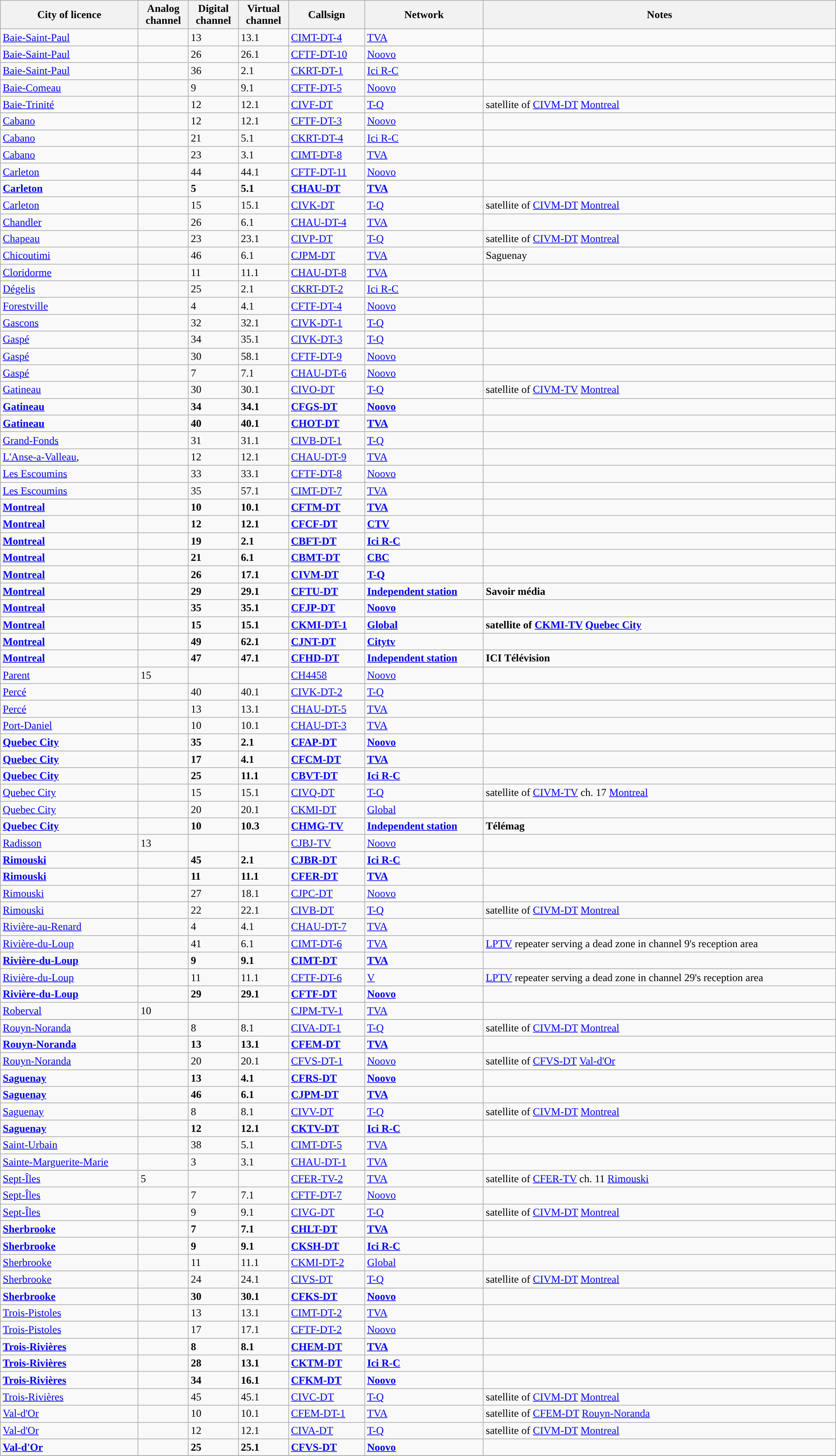<table class="sortable wikitable" width="100%">
<tr>
<th>City of licence</th>
<th>Analog<br>channel</th>
<th>Digital<br>channel</th>
<th>Virtual<br>channel</th>
<th>Callsign</th>
<th>Network</th>
<th>Notes</th>
</tr>
<tr>
<td><a href='#'>Baie-Saint-Paul</a></td>
<td></td>
<td>13</td>
<td>13.1</td>
<td><a href='#'>CIMT-DT-4</a></td>
<td><a href='#'>TVA</a></td>
<td></td>
</tr>
<tr style="vertical-align: top; text-align: left;">
<td><a href='#'>Baie-Saint-Paul</a></td>
<td></td>
<td>26</td>
<td>26.1</td>
<td><a href='#'>CFTF-DT-10</a></td>
<td><a href='#'>Noovo</a></td>
<td></td>
</tr>
<tr ">
<td><a href='#'>Baie-Saint-Paul</a></td>
<td></td>
<td>36</td>
<td>2.1</td>
<td><a href='#'>CKRT-DT-1</a></td>
<td><a href='#'>Ici R-C</a></td>
<td></td>
</tr>
<tr ">
<td><a href='#'>Baie-Comeau</a></td>
<td></td>
<td>9</td>
<td>9.1</td>
<td><a href='#'>CFTF-DT-5</a></td>
<td><a href='#'>Noovo</a></td>
<td></td>
</tr>
<tr>
<td><a href='#'>Baie-Trinité</a></td>
<td></td>
<td>12</td>
<td>12.1</td>
<td><a href='#'>CIVF-DT</a></td>
<td><a href='#'>T-Q</a></td>
<td>satellite of <a href='#'>CIVM-DT</a> <a href='#'>Montreal</a></td>
</tr>
<tr>
<td><a href='#'>Cabano</a></td>
<td></td>
<td>12</td>
<td>12.1</td>
<td><a href='#'>CFTF-DT-3</a></td>
<td><a href='#'>Noovo</a></td>
<td></td>
</tr>
<tr>
<td><a href='#'>Cabano</a></td>
<td></td>
<td>21</td>
<td>5.1</td>
<td><a href='#'>CKRT-DT-4</a></td>
<td><a href='#'>Ici R-C</a></td>
<td></td>
</tr>
<tr>
<td><a href='#'>Cabano</a></td>
<td></td>
<td>23</td>
<td>3.1</td>
<td><a href='#'>CIMT-DT-8</a></td>
<td><a href='#'>TVA</a></td>
<td></td>
</tr>
<tr>
<td><a href='#'>Carleton</a></td>
<td></td>
<td>44</td>
<td>44.1</td>
<td><a href='#'>CFTF-DT-11</a></td>
<td><a href='#'>Noovo</a></td>
<td></td>
</tr>
<tr style="vertical-align: top; text-align: left; font-weight: bold; ">
<td><a href='#'>Carleton</a></td>
<td></td>
<td>5</td>
<td>5.1</td>
<td><a href='#'>CHAU-DT</a></td>
<td><a href='#'>TVA</a></td>
<td></td>
</tr>
<tr>
<td><a href='#'>Carleton</a></td>
<td></td>
<td>15</td>
<td>15.1</td>
<td><a href='#'>CIVK-DT</a></td>
<td><a href='#'>T-Q</a></td>
<td>satellite of <a href='#'>CIVM-DT</a> <a href='#'>Montreal</a></td>
</tr>
<tr>
<td><a href='#'>Chandler</a></td>
<td></td>
<td>26</td>
<td>6.1</td>
<td><a href='#'>CHAU-DT-4</a></td>
<td><a href='#'>TVA</a></td>
<td></td>
</tr>
<tr>
<td><a href='#'>Chapeau</a></td>
<td></td>
<td>23</td>
<td>23.1</td>
<td><a href='#'>CIVP-DT</a></td>
<td><a href='#'>T-Q</a></td>
<td>satellite of <a href='#'>CIVM-DT</a> <a href='#'>Montreal</a></td>
</tr>
<tr>
<td><a href='#'>Chicoutimi</a></td>
<td></td>
<td>46</td>
<td>6.1</td>
<td><a href='#'>CJPM-DT</a></td>
<td><a href='#'>TVA</a></td>
<td>Saguenay</td>
</tr>
<tr>
<td><a href='#'>Cloridorme</a></td>
<td></td>
<td>11</td>
<td>11.1</td>
<td><a href='#'>CHAU-DT-8</a></td>
<td><a href='#'>TVA</a></td>
<td></td>
</tr>
<tr>
<td><a href='#'>Dégelis</a></td>
<td></td>
<td>25</td>
<td>2.1</td>
<td><a href='#'>CKRT-DT-2</a></td>
<td><a href='#'>Ici R-C</a></td>
<td></td>
</tr>
<tr>
<td><a href='#'>Forestville</a></td>
<td></td>
<td>4</td>
<td>4.1</td>
<td><a href='#'>CFTF-DT-4</a></td>
<td><a href='#'>Noovo</a></td>
<td></td>
</tr>
<tr>
<td><a href='#'>Gascons</a></td>
<td></td>
<td>32</td>
<td>32.1</td>
<td><a href='#'>CIVK-DT-1</a></td>
<td><a href='#'>T-Q</a></td>
<td></td>
</tr>
<tr>
<td><a href='#'>Gaspé</a></td>
<td></td>
<td>34</td>
<td>35.1</td>
<td><a href='#'>CIVK-DT-3</a></td>
<td><a href='#'>T-Q</a></td>
<td></td>
</tr>
<tr>
<td><a href='#'>Gaspé</a></td>
<td></td>
<td>30</td>
<td>58.1</td>
<td><a href='#'>CFTF-DT-9</a></td>
<td><a href='#'>Noovo</a></td>
<td></td>
</tr>
<tr>
<td><a href='#'>Gaspé</a></td>
<td></td>
<td>7</td>
<td>7.1</td>
<td><a href='#'>CHAU-DT-6</a></td>
<td><a href='#'>Noovo</a></td>
<td></td>
</tr>
<tr>
<td><a href='#'>Gatineau</a></td>
<td></td>
<td>30</td>
<td>30.1</td>
<td><a href='#'>CIVO-DT</a></td>
<td><a href='#'>T-Q</a></td>
<td>satellite of <a href='#'>CIVM-TV</a> <a href='#'>Montreal</a></td>
</tr>
<tr style="vertical-align: top; text-align: left; font-weight: bold; ">
<td><a href='#'>Gatineau</a></td>
<td></td>
<td>34</td>
<td>34.1</td>
<td><a href='#'>CFGS-DT</a></td>
<td><a href='#'>Noovo</a></td>
<td></td>
</tr>
<tr style="vertical-align: top; text-align: left; font-weight: bold; ">
<td><a href='#'>Gatineau</a></td>
<td></td>
<td>40</td>
<td>40.1</td>
<td><a href='#'>CHOT-DT</a></td>
<td><a href='#'>TVA</a></td>
<td></td>
</tr>
<tr>
<td><a href='#'>Grand-Fonds</a></td>
<td></td>
<td>31</td>
<td>31.1</td>
<td><a href='#'>CIVB-DT-1</a></td>
<td><a href='#'>T-Q</a></td>
<td></td>
</tr>
<tr>
<td><a href='#'>L'Anse-a-Valleau</a>,</td>
<td></td>
<td>12</td>
<td>12.1</td>
<td><a href='#'>CHAU-DT-9</a></td>
<td><a href='#'>TVA</a></td>
<td></td>
</tr>
<tr>
<td><a href='#'>Les Escoumins</a></td>
<td></td>
<td>33</td>
<td>33.1</td>
<td><a href='#'>CFTF-DT-8</a></td>
<td><a href='#'>Noovo</a></td>
<td></td>
</tr>
<tr>
<td><a href='#'>Les Escoumins</a></td>
<td></td>
<td>35</td>
<td>57.1</td>
<td><a href='#'>CIMT-DT-7</a></td>
<td><a href='#'>TVA</a></td>
<td></td>
</tr>
<tr style="vertical-align: top; text-align: left; font-weight: bold; ">
<td><a href='#'>Montreal</a></td>
<td></td>
<td>10</td>
<td>10.1</td>
<td><a href='#'>CFTM-DT</a></td>
<td><a href='#'>TVA</a></td>
<td></td>
</tr>
<tr style="vertical-align: top; text-align: left; font-weight: bold; ">
<td><a href='#'>Montreal</a></td>
<td></td>
<td>12</td>
<td>12.1</td>
<td><a href='#'>CFCF-DT</a></td>
<td><a href='#'>CTV</a></td>
<td></td>
</tr>
<tr style="vertical-align: top; text-align: left; font-weight: bold; ">
<td><a href='#'>Montreal</a></td>
<td></td>
<td>19</td>
<td>2.1</td>
<td><a href='#'>CBFT-DT</a></td>
<td><a href='#'>Ici R-C</a></td>
<td></td>
</tr>
<tr style="vertical-align: top; text-align: left; font-weight: bold; ">
<td><a href='#'>Montreal</a></td>
<td></td>
<td>21</td>
<td>6.1</td>
<td><a href='#'>CBMT-DT</a></td>
<td><a href='#'>CBC</a></td>
<td></td>
</tr>
<tr style="vertical-align: top; text-align: left; font-weight: bold; ">
<td><a href='#'>Montreal</a></td>
<td></td>
<td>26</td>
<td>17.1</td>
<td><a href='#'>CIVM-DT</a></td>
<td><a href='#'>T-Q</a></td>
<td></td>
</tr>
<tr style="vertical-align: top; text-align: left; font-weight: bold; ">
<td><a href='#'>Montreal</a></td>
<td></td>
<td>29</td>
<td>29.1</td>
<td><a href='#'>CFTU-DT</a></td>
<td><a href='#'>Independent station</a></td>
<td>Savoir média</td>
</tr>
<tr style="vertical-align: top; text-align: left; font-weight: bold; ">
<td><a href='#'>Montreal</a></td>
<td></td>
<td>35</td>
<td>35.1</td>
<td><a href='#'>CFJP-DT</a></td>
<td><a href='#'>Noovo</a></td>
<td></td>
</tr>
<tr style="vertical-align: top; text-align: left; font-weight: bold; ">
<td><a href='#'>Montreal</a></td>
<td></td>
<td>15</td>
<td>15.1</td>
<td><a href='#'>CKMI-DT-1</a></td>
<td><a href='#'>Global</a></td>
<td>satellite of <a href='#'>CKMI-TV</a> <a href='#'>Quebec City</a></td>
</tr>
<tr style="vertical-align: top; text-align: left; font-weight: bold; ">
<td><a href='#'>Montreal</a></td>
<td></td>
<td>49</td>
<td>62.1</td>
<td><a href='#'>CJNT-DT</a></td>
<td><a href='#'>Citytv</a></td>
<td></td>
</tr>
<tr style="vertical-align: top; text-align: left; font-weight: bold; ">
<td><a href='#'>Montreal</a></td>
<td></td>
<td>47</td>
<td>47.1</td>
<td><a href='#'>CFHD-DT</a></td>
<td><a href='#'>Independent station</a></td>
<td>ICI Télévision</td>
</tr>
<tr>
<td><a href='#'>Parent</a></td>
<td>15</td>
<td></td>
<td></td>
<td><a href='#'>CH4458</a></td>
<td><a href='#'>Noovo</a></td>
<td></td>
</tr>
<tr>
<td><a href='#'>Percé</a></td>
<td></td>
<td>40</td>
<td>40.1</td>
<td><a href='#'>CIVK-DT-2</a></td>
<td><a href='#'>T-Q</a></td>
<td></td>
</tr>
<tr>
<td><a href='#'>Percé</a></td>
<td></td>
<td>13</td>
<td>13.1</td>
<td><a href='#'>CHAU-DT-5</a></td>
<td><a href='#'>TVA</a></td>
<td></td>
</tr>
<tr>
<td><a href='#'>Port-Daniel</a></td>
<td></td>
<td>10</td>
<td>10.1</td>
<td><a href='#'>CHAU-DT-3</a></td>
<td><a href='#'>TVA</a></td>
<td></td>
</tr>
<tr style="vertical-align: top; text-align: left; font-weight: bold; ">
<td><a href='#'>Quebec City</a></td>
<td></td>
<td>35</td>
<td>2.1</td>
<td><a href='#'>CFAP-DT</a></td>
<td><a href='#'>Noovo</a></td>
<td></td>
</tr>
<tr style="vertical-align: top; text-align: left; font-weight: bold; ">
<td><a href='#'>Quebec City</a></td>
<td></td>
<td>17</td>
<td>4.1</td>
<td><a href='#'>CFCM-DT</a></td>
<td><a href='#'>TVA</a></td>
<td></td>
</tr>
<tr style="vertical-align: top; text-align: left; font-weight: bold; ">
<td><a href='#'>Quebec City</a></td>
<td></td>
<td>25</td>
<td>11.1</td>
<td><a href='#'>CBVT-DT</a></td>
<td><a href='#'>Ici R-C</a></td>
<td></td>
</tr>
<tr>
<td><a href='#'>Quebec City</a></td>
<td></td>
<td>15</td>
<td>15.1</td>
<td><a href='#'>CIVQ-DT</a></td>
<td><a href='#'>T-Q</a></td>
<td>satellite of <a href='#'>CIVM-TV</a> ch. 17 <a href='#'>Montreal</a></td>
</tr>
<tr>
<td><a href='#'>Quebec City</a></td>
<td></td>
<td>20</td>
<td>20.1</td>
<td><a href='#'>CKMI-DT</a></td>
<td><a href='#'>Global</a></td>
<td></td>
</tr>
<tr style="vertical-align: top; text-align: left; font-weight: bold; ">
<td><a href='#'>Quebec City</a></td>
<td></td>
<td>10</td>
<td>10.3</td>
<td><a href='#'>CHMG-TV</a></td>
<td><a href='#'>Independent station</a></td>
<td>Télémag</td>
</tr>
<tr>
<td><a href='#'>Radisson</a></td>
<td>13</td>
<td></td>
<td></td>
<td><a href='#'>CJBJ-TV</a></td>
<td><a href='#'>Noovo</a></td>
<td></td>
</tr>
<tr style="vertical-align: top; text-align: left; font-weight: bold; ">
<td><a href='#'>Rimouski</a></td>
<td></td>
<td>45</td>
<td>2.1</td>
<td><a href='#'>CJBR-DT</a></td>
<td><a href='#'>Ici R-C</a></td>
<td></td>
</tr>
<tr style="vertical-align: top; text-align: left; font-weight: bold; ">
<td><a href='#'>Rimouski</a></td>
<td></td>
<td>11</td>
<td>11.1</td>
<td><a href='#'>CFER-DT</a></td>
<td><a href='#'>TVA</a></td>
<td></td>
</tr>
<tr>
<td><a href='#'>Rimouski</a></td>
<td></td>
<td>27</td>
<td>18.1</td>
<td><a href='#'>CJPC-DT</a></td>
<td><a href='#'>Noovo</a></td>
<td></td>
</tr>
<tr>
<td><a href='#'>Rimouski</a></td>
<td></td>
<td>22</td>
<td>22.1</td>
<td><a href='#'>CIVB-DT</a></td>
<td><a href='#'>T-Q</a></td>
<td>satellite of <a href='#'>CIVM-DT</a> <a href='#'>Montreal</a></td>
</tr>
<tr>
<td><a href='#'>Rivière-au-Renard</a></td>
<td></td>
<td>4</td>
<td>4.1</td>
<td><a href='#'>CHAU-DT-7</a></td>
<td><a href='#'>TVA</a></td>
<td></td>
</tr>
<tr>
<td><a href='#'>Rivière-du-Loup</a></td>
<td></td>
<td>41</td>
<td>6.1</td>
<td><a href='#'>CIMT-DT-6</a></td>
<td><a href='#'>TVA</a></td>
<td><a href='#'>LPTV</a> repeater serving a dead zone in channel 9's reception area</td>
</tr>
<tr style="vertical-align: top; text-align: left; font-weight: bold; ">
<td><a href='#'>Rivière-du-Loup</a></td>
<td></td>
<td>9</td>
<td>9.1</td>
<td><a href='#'>CIMT-DT</a></td>
<td><a href='#'>TVA</a></td>
<td></td>
</tr>
<tr>
<td><a href='#'>Rivière-du-Loup</a></td>
<td></td>
<td>11</td>
<td>11.1</td>
<td><a href='#'>CFTF-DT-6</a></td>
<td><a href='#'>V</a></td>
<td><a href='#'>LPTV</a> repeater serving a dead zone in channel 29's reception area</td>
</tr>
<tr style="vertical-align: top; text-align: left; font-weight: bold; ">
<td><a href='#'>Rivière-du-Loup</a></td>
<td></td>
<td>29</td>
<td>29.1</td>
<td><a href='#'>CFTF-DT</a></td>
<td><a href='#'>Noovo</a></td>
<td></td>
</tr>
<tr>
<td><a href='#'>Roberval</a></td>
<td>10</td>
<td></td>
<td></td>
<td><a href='#'>CJPM-TV-1</a></td>
<td><a href='#'>TVA</a></td>
<td></td>
</tr>
<tr style="vertical-align: top; text-align: left; font-weight: bold; ">
</tr>
<tr>
<td><a href='#'>Rouyn-Noranda</a></td>
<td></td>
<td>8</td>
<td>8.1</td>
<td><a href='#'>CIVA-DT-1</a></td>
<td><a href='#'>T-Q</a></td>
<td>satellite of <a href='#'>CIVM-DT</a> <a href='#'>Montreal</a></td>
</tr>
<tr style="vertical-align: top; text-align: left; font-weight: bold; ">
<td><a href='#'>Rouyn-Noranda</a></td>
<td></td>
<td>13</td>
<td>13.1</td>
<td><a href='#'>CFEM-DT</a></td>
<td><a href='#'>TVA</a></td>
<td></td>
</tr>
<tr>
<td><a href='#'>Rouyn-Noranda</a></td>
<td></td>
<td>20</td>
<td>20.1</td>
<td><a href='#'>CFVS-DT-1</a></td>
<td><a href='#'>Noovo</a></td>
<td>satellite of <a href='#'>CFVS-DT</a> <a href='#'>Val-d'Or</a></td>
</tr>
<tr style="vertical-align: top; text-align: left; font-weight: bold; ">
<td><a href='#'>Saguenay</a></td>
<td></td>
<td>13</td>
<td>4.1</td>
<td><a href='#'>CFRS-DT</a></td>
<td><a href='#'>Noovo</a></td>
<td></td>
</tr>
<tr style="vertical-align: top; text-align: left; font-weight: bold; ">
<td><a href='#'>Saguenay</a></td>
<td></td>
<td>46</td>
<td>6.1</td>
<td><a href='#'>CJPM-DT</a></td>
<td><a href='#'>TVA</a></td>
<td></td>
</tr>
<tr>
<td><a href='#'>Saguenay</a></td>
<td></td>
<td>8</td>
<td>8.1</td>
<td><a href='#'>CIVV-DT</a></td>
<td><a href='#'>T-Q</a></td>
<td>satellite of <a href='#'>CIVM-DT</a> <a href='#'>Montreal</a></td>
</tr>
<tr style="vertical-align: top; text-align: left; font-weight: bold; ">
<td><a href='#'>Saguenay</a></td>
<td></td>
<td>12</td>
<td>12.1</td>
<td><a href='#'>CKTV-DT</a></td>
<td><a href='#'>Ici R-C</a></td>
<td></td>
</tr>
<tr>
<td><a href='#'>Saint-Urbain</a></td>
<td></td>
<td>38</td>
<td>5.1</td>
<td><a href='#'>CIMT-DT-5</a></td>
<td><a href='#'>TVA</a></td>
<td></td>
</tr>
<tr>
<td><a href='#'>Sainte-Marguerite-Marie</a></td>
<td></td>
<td>3</td>
<td>3.1</td>
<td><a href='#'>CHAU-DT-1</a></td>
<td><a href='#'>TVA</a></td>
<td></td>
</tr>
<tr>
<td><a href='#'>Sept-Îles</a></td>
<td>5</td>
<td></td>
<td></td>
<td><a href='#'>CFER-TV-2</a></td>
<td><a href='#'>TVA</a></td>
<td>satellite of <a href='#'>CFER-TV</a> ch. 11 <a href='#'>Rimouski</a></td>
</tr>
<tr>
<td><a href='#'>Sept-Îles</a></td>
<td></td>
<td>7</td>
<td>7.1</td>
<td><a href='#'>CFTF-DT-7</a></td>
<td><a href='#'>Noovo</a></td>
<td></td>
</tr>
<tr>
<td><a href='#'>Sept-Îles</a></td>
<td></td>
<td>9</td>
<td>9.1</td>
<td><a href='#'>CIVG-DT</a></td>
<td><a href='#'>T-Q</a></td>
<td>satellite of <a href='#'>CIVM-DT</a> <a href='#'>Montreal</a></td>
</tr>
<tr style="vertical-align: top; text-align: left; font-weight: bold; ">
<td><a href='#'>Sherbrooke</a></td>
<td></td>
<td>7</td>
<td>7.1</td>
<td><a href='#'>CHLT-DT</a></td>
<td><a href='#'>TVA</a></td>
<td></td>
</tr>
<tr style="vertical-align: top; text-align: left; font-weight: bold; ">
<td><a href='#'>Sherbrooke</a></td>
<td></td>
<td>9</td>
<td>9.1</td>
<td><a href='#'>CKSH-DT</a></td>
<td><a href='#'>Ici R-C</a></td>
<td></td>
</tr>
<tr>
<td><a href='#'>Sherbrooke</a></td>
<td></td>
<td>11</td>
<td>11.1</td>
<td><a href='#'>CKMI-DT-2</a></td>
<td><a href='#'>Global</a></td>
<td></td>
</tr>
<tr>
<td><a href='#'>Sherbrooke</a></td>
<td></td>
<td>24</td>
<td>24.1</td>
<td><a href='#'>CIVS-DT</a></td>
<td><a href='#'>T-Q</a></td>
<td>satellite of <a href='#'>CIVM-DT</a> <a href='#'>Montreal</a></td>
</tr>
<tr style="vertical-align: top; text-align: left; font-weight: bold; ">
<td><a href='#'>Sherbrooke</a></td>
<td></td>
<td>30</td>
<td>30.1</td>
<td><a href='#'>CFKS-DT</a></td>
<td><a href='#'>Noovo</a></td>
<td></td>
</tr>
<tr>
<td><a href='#'>Trois-Pistoles</a></td>
<td></td>
<td>13</td>
<td>13.1</td>
<td><a href='#'>CIMT-DT-2</a></td>
<td><a href='#'>TVA</a></td>
<td></td>
</tr>
<tr>
<td><a href='#'>Trois-Pistoles</a></td>
<td></td>
<td>17</td>
<td>17.1</td>
<td><a href='#'>CFTF-DT-2</a></td>
<td><a href='#'>Noovo</a></td>
<td></td>
</tr>
<tr style="vertical-align: top; text-align: left; font-weight: bold; ">
<td><a href='#'>Trois-Rivières</a></td>
<td></td>
<td>8</td>
<td>8.1</td>
<td><a href='#'>CHEM-DT</a></td>
<td><a href='#'>TVA</a></td>
<td></td>
</tr>
<tr style="vertical-align: top; text-align: left; font-weight: bold; ">
<td><a href='#'>Trois-Rivières</a></td>
<td></td>
<td>28</td>
<td>13.1</td>
<td><a href='#'>CKTM-DT</a></td>
<td><a href='#'>Ici R-C</a></td>
<td></td>
</tr>
<tr style="vertical-align: top; text-align: left; font-weight: bold; ">
<td><a href='#'>Trois-Rivières</a></td>
<td></td>
<td>34</td>
<td>16.1</td>
<td><a href='#'>CFKM-DT</a></td>
<td><a href='#'>Noovo</a></td>
<td></td>
</tr>
<tr>
<td><a href='#'>Trois-Rivières</a></td>
<td></td>
<td>45</td>
<td>45.1</td>
<td><a href='#'>CIVC-DT</a></td>
<td><a href='#'>T-Q</a></td>
<td>satellite of <a href='#'>CIVM-DT</a> <a href='#'>Montreal</a></td>
</tr>
<tr>
<td><a href='#'>Val-d'Or</a></td>
<td></td>
<td>10</td>
<td>10.1</td>
<td><a href='#'>CFEM-DT-1</a></td>
<td><a href='#'>TVA</a></td>
<td>satellite of <a href='#'>CFEM-DT</a> <a href='#'>Rouyn-Noranda</a></td>
</tr>
<tr>
<td><a href='#'>Val-d'Or</a></td>
<td></td>
<td>12</td>
<td>12.1</td>
<td><a href='#'>CIVA-DT</a></td>
<td><a href='#'>T-Q</a></td>
<td>satellite of <a href='#'>CIVM-DT</a> <a href='#'>Montreal</a></td>
</tr>
<tr style="vertical-align: top; text-align: left; font-weight: bold; ">
<td><a href='#'>Val-d'Or</a></td>
<td></td>
<td>25</td>
<td>25.1</td>
<td><a href='#'>CFVS-DT</a></td>
<td><a href='#'>Noovo</a></td>
<td></td>
</tr>
<tr>
</tr>
</table>
